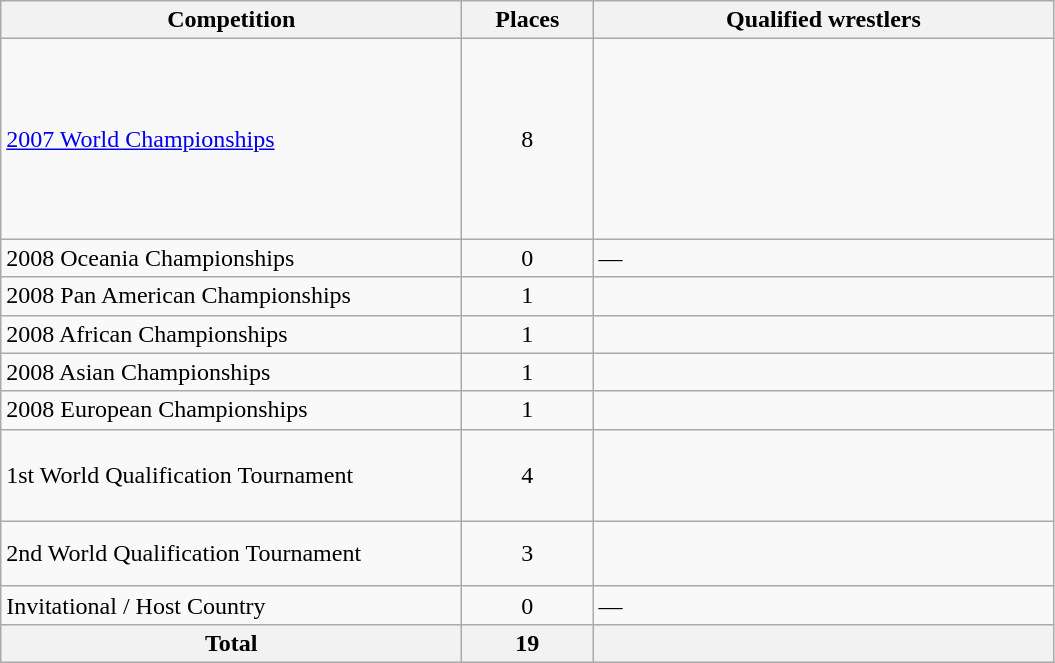<table class = "wikitable">
<tr>
<th width=300>Competition</th>
<th width=80>Places</th>
<th width=300>Qualified wrestlers</th>
</tr>
<tr>
<td><a href='#'>2007 World Championships</a></td>
<td align="center">8</td>
<td><br><br><br><br><br><br><br></td>
</tr>
<tr>
<td>2008 Oceania Championships</td>
<td align="center">0</td>
<td>—</td>
</tr>
<tr>
<td>2008 Pan American Championships</td>
<td align="center">1</td>
<td></td>
</tr>
<tr>
<td>2008 African Championships</td>
<td align="center">1</td>
<td></td>
</tr>
<tr>
<td>2008 Asian Championships</td>
<td align="center">1</td>
<td></td>
</tr>
<tr>
<td>2008 European Championships</td>
<td align="center">1</td>
<td></td>
</tr>
<tr>
<td>1st World Qualification Tournament</td>
<td align="center">4</td>
<td><br><br><br></td>
</tr>
<tr>
<td>2nd World Qualification Tournament</td>
<td align="center">3</td>
<td><br><br></td>
</tr>
<tr>
<td>Invitational / Host Country</td>
<td align="center">0</td>
<td>—</td>
</tr>
<tr>
<th>Total</th>
<th>19</th>
<th></th>
</tr>
</table>
